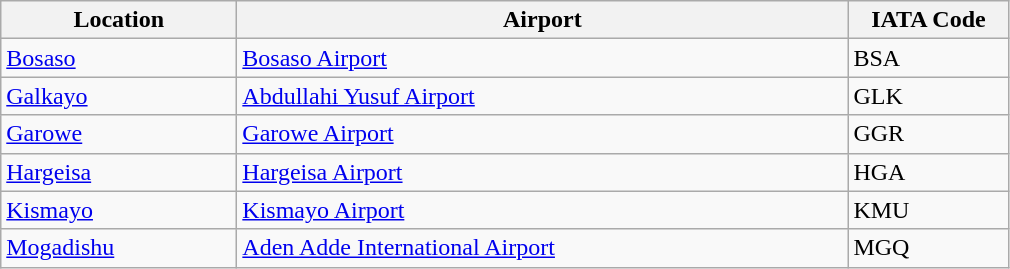<table class="wikitable">
<tr>
<th scope="col" style="width:150px;"><strong>Location</strong></th>
<th scope="col" style="width:400px;"><strong>Airport</strong></th>
<th scope="col" style="width:100px;"><strong>IATA Code</strong></th>
</tr>
<tr>
<td><a href='#'>Bosaso</a></td>
<td><a href='#'>Bosaso Airport</a></td>
<td>BSA</td>
</tr>
<tr>
<td><a href='#'>Galkayo</a></td>
<td><a href='#'>Abdullahi Yusuf Airport</a></td>
<td>GLK</td>
</tr>
<tr>
<td><a href='#'>Garowe</a></td>
<td><a href='#'>Garowe Airport</a></td>
<td>GGR</td>
</tr>
<tr>
<td><a href='#'>Hargeisa</a></td>
<td><a href='#'>Hargeisa Airport</a></td>
<td>HGA</td>
</tr>
<tr>
<td><a href='#'>Kismayo</a></td>
<td><a href='#'>Kismayo Airport</a></td>
<td>KMU</td>
</tr>
<tr>
<td><a href='#'>Mogadishu</a></td>
<td><a href='#'>Aden Adde International Airport</a></td>
<td>MGQ</td>
</tr>
</table>
